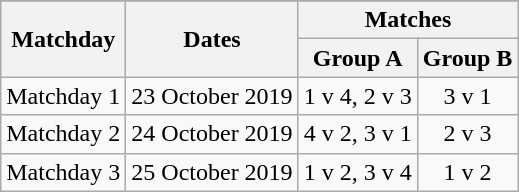<table class="wikitable" style="text-align:center">
<tr>
</tr>
<tr>
<th rowspan=2>Matchday</th>
<th rowspan=2>Dates</th>
<th colspan=2>Matches</th>
</tr>
<tr>
<th>Group A</th>
<th>Group B</th>
</tr>
<tr>
<td>Matchday 1</td>
<td>23 October 2019</td>
<td>1 v 4, 2 v 3</td>
<td>3 v 1</td>
</tr>
<tr>
<td>Matchday 2</td>
<td>24 October 2019</td>
<td>4 v 2, 3 v 1</td>
<td>2 v 3</td>
</tr>
<tr>
<td>Matchday 3</td>
<td>25 October 2019</td>
<td>1 v 2, 3 v 4</td>
<td>1 v 2</td>
</tr>
</table>
